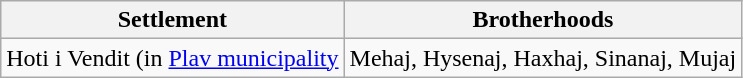<table class="wikitable">
<tr>
<th>Settlement</th>
<th>Brotherhoods</th>
</tr>
<tr>
<td>Hoti i Vendit (in <a href='#'>Plav municipality</a></td>
<td>Mehaj, Hysenaj, Haxhaj, Sinanaj, Mujaj</td>
</tr>
</table>
